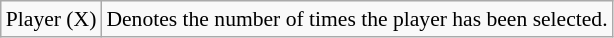<table class="wikitable" style="font-size:90%;">
<tr>
<td>Player (X)</td>
<td>Denotes the number of times the player has been selected.</td>
</tr>
</table>
